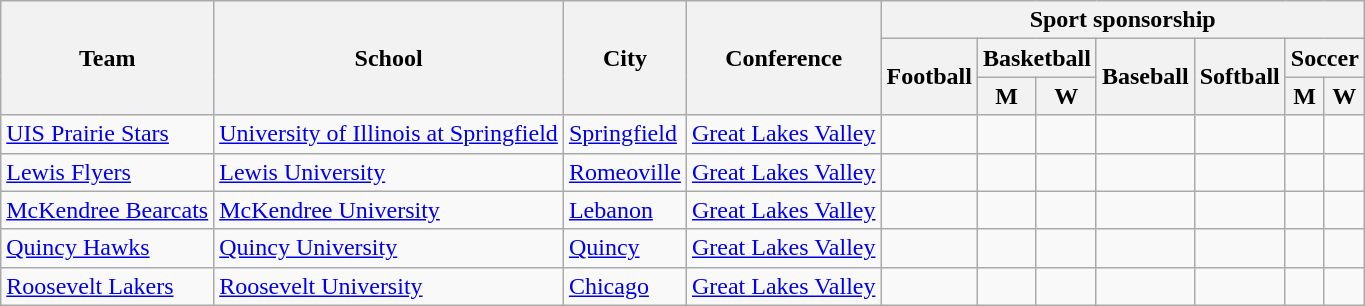<table class="sortable wikitable">
<tr>
<th rowspan=3>Team</th>
<th rowspan=3>School</th>
<th rowspan=3>City</th>
<th rowspan=3>Conference</th>
<th colspan=7>Sport sponsorship</th>
</tr>
<tr>
<th rowspan=2>Football</th>
<th colspan=2>Basketball</th>
<th rowspan=2>Baseball</th>
<th rowspan=2>Softball</th>
<th colspan=2>Soccer</th>
</tr>
<tr>
<th>M</th>
<th>W</th>
<th>M</th>
<th>W</th>
</tr>
<tr>
<td><a href='#'>UIS Prairie Stars</a> </td>
<td><a href='#'>University of Illinois at Springfield</a></td>
<td><a href='#'>Springfield</a></td>
<td><a href='#'>Great Lakes Valley</a></td>
<td></td>
<td></td>
<td></td>
<td></td>
<td></td>
<td></td>
<td></td>
</tr>
<tr>
<td><a href='#'>Lewis Flyers</a></td>
<td><a href='#'>Lewis University</a></td>
<td><a href='#'>Romeoville</a></td>
<td><a href='#'>Great Lakes Valley</a></td>
<td></td>
<td></td>
<td></td>
<td></td>
<td></td>
<td></td>
<td></td>
</tr>
<tr>
<td><a href='#'>McKendree Bearcats</a></td>
<td><a href='#'>McKendree University</a></td>
<td><a href='#'>Lebanon</a></td>
<td><a href='#'>Great Lakes Valley</a></td>
<td></td>
<td></td>
<td></td>
<td></td>
<td></td>
<td></td>
<td></td>
</tr>
<tr>
<td><a href='#'>Quincy Hawks</a></td>
<td><a href='#'>Quincy University</a></td>
<td><a href='#'>Quincy</a></td>
<td><a href='#'>Great Lakes Valley</a></td>
<td> </td>
<td></td>
<td></td>
<td></td>
<td></td>
<td></td>
<td></td>
</tr>
<tr>
<td><a href='#'>Roosevelt Lakers</a></td>
<td><a href='#'>Roosevelt University</a></td>
<td><a href='#'>Chicago</a></td>
<td><a href='#'>Great Lakes Valley</a></td>
<td></td>
<td></td>
<td></td>
<td></td>
<td></td>
<td></td>
<td></td>
</tr>
</table>
